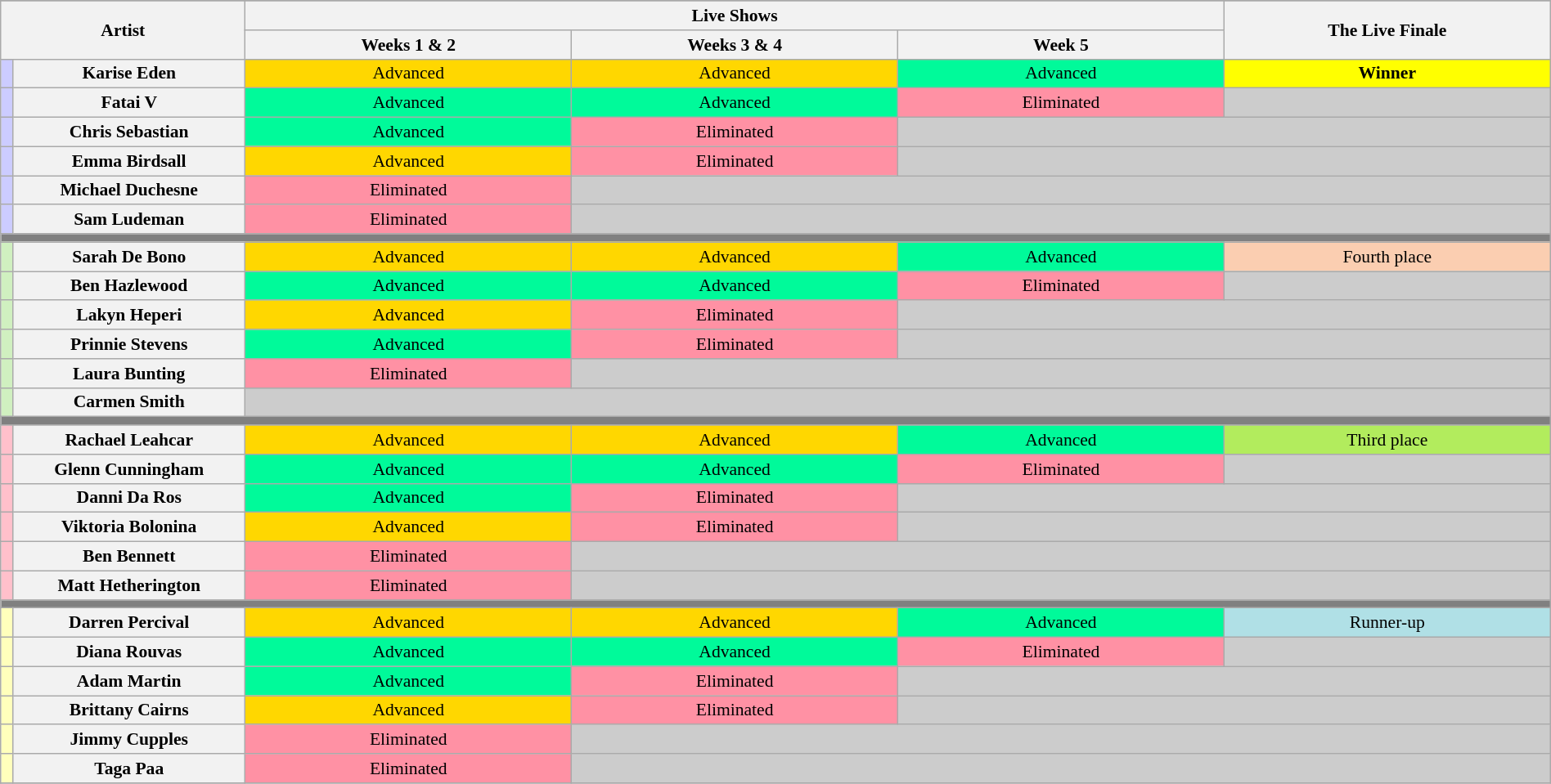<table class="wikitable"  style="font-size:90%; text-align:center; width:100%;">
<tr>
</tr>
<tr>
<th rowspan="2" colspan="2" width="15%">Artist</th>
<th colspan="3" width="60%">Live Shows</th>
<th rowspan="2" width="20%">The Live Finale</th>
</tr>
<tr>
<th width="20%">Weeks 1 & 2</th>
<th width="20%">Weeks 3 & 4</th>
<th width="20%">Week 5</th>
</tr>
<tr>
<td style="background:#ccf;"></td>
<th>Karise Eden</th>
<td style="background:gold;">Advanced </td>
<td style="background:gold;">Advanced </td>
<td style="background:#00FA9A;">Advanced </td>
<td style="background:yellow;"><strong>Winner</strong> </td>
</tr>
<tr>
<td style="background:#ccf;"></td>
<th>Fatai V</th>
<td style="background:#00FA9A;">Advanced </td>
<td style="background:#00FA9A;">Advanced </td>
<td style="background:#FF91A4;">Eliminated</td>
<td colspan="1" style="background:#ccc;"></td>
</tr>
<tr>
<td style="background:#ccf;"></td>
<th>Chris Sebastian</th>
<td style="background:#00FA9A;">Advanced</td>
<td style="background:#FF91A4;">Eliminated</td>
<td colspan="3" style="background:#ccc;"></td>
</tr>
<tr>
<td style="background:#ccf;"></td>
<th>Emma Birdsall</th>
<td style="background:gold;">Advanced </td>
<td style="background:#FF91A4;">Eliminated</td>
<td colspan="3" style="background:#ccc;"></td>
</tr>
<tr>
<td style="background:#ccf;"></td>
<th>Michael Duchesne</th>
<td style="background:#FF91A4;">Eliminated</td>
<td colspan="5" style="background:#ccc;"></td>
</tr>
<tr>
<td style="background:#ccf;"></td>
<th>Sam Ludeman</th>
<td style="background:#FF91A4;">Eliminated</td>
<td colspan="5" style="background:#ccc;"></td>
</tr>
<tr>
<th colspan="8" style="background:grey;"></th>
</tr>
<tr>
<td style="background:#d0f0c0;"></td>
<th>Sarah De Bono</th>
<td style="background:gold;">Advanced </td>
<td style="background:gold;">Advanced </td>
<td style="background:#00FA9A;">Advanced </td>
<td style="background:#FBCEB1;">Fourth place </td>
</tr>
<tr>
<td style="background:#d0f0c0;"></td>
<th>Ben Hazlewood</th>
<td style="background:#00FA9A;">Advanced </td>
<td style="background:#00FA9A;">Advanced </td>
<td style="background:#FF91A4;">Eliminated</td>
<td colspan="1" style="background:#ccc;"></td>
</tr>
<tr>
<td style="background:#d0f0c0;"></td>
<th>Lakyn Heperi</th>
<td style="background:gold;">Advanced </td>
<td style="background:#FF91A4;">Eliminated </td>
<td colspan="2" style="background:#ccc;"></td>
</tr>
<tr>
<td style="background:#d0f0c0;"></td>
<th>Prinnie Stevens</th>
<td style="background:#00FA9A;">Advanced</td>
<td style="background:#FF91A4;">Eliminated</td>
<td colspan="2" style="background:#ccc;"></td>
</tr>
<tr>
<td style="background:#d0f0c0;"></td>
<th>Laura Bunting</th>
<td style="background:#FF91A4;">Eliminated</td>
<td colspan="4" style="background:#ccc;"></td>
</tr>
<tr>
<td style="background:#d0f0c0;"></td>
<th>Carmen Smith</th>
<td colspan="4" style="background:#ccc;"></td>
</tr>
<tr>
<th colspan="8" style="background:grey;"></th>
</tr>
<tr>
<td style="background:pink;"></td>
<th>Rachael Leahcar</th>
<td style="background:gold;">Advanced </td>
<td style="background:gold;">Advanced </td>
<td style="background:#00FA9A;">Advanced </td>
<td style="background:#B2EC5D;">Third place </td>
</tr>
<tr>
<td style="background:pink;"></td>
<th>Glenn Cunningham</th>
<td style="background:#00FA9A;">Advanced</td>
<td style="background:#00FA9A;">Advanced</td>
<td style="background:#FF91A4;">Eliminated</td>
<td colspan="1" style="background:#ccc;"></td>
</tr>
<tr>
<td style="background:pink;"></td>
<th>Danni Da Ros</th>
<td style="background:#00FA9A;">Advanced</td>
<td style="background:#FF91A4;">Eliminated</td>
<td colspan="3" style="background:#ccc;"></td>
</tr>
<tr>
<td style="background:pink;"></td>
<th>Viktoria Bolonina</th>
<td style="background:gold;">Advanced </td>
<td style="background:#FF91A4;">Eliminated</td>
<td colspan="3" style="background:#ccc;"></td>
</tr>
<tr>
<td style="background:pink;"></td>
<th>Ben Bennett</th>
<td style="background:#FF91A4;">Eliminated</td>
<td colspan="5" style="background:#ccc;"></td>
</tr>
<tr>
<td style="background:pink;"></td>
<th>Matt Hetherington</th>
<td style="background:#FF91A4;">Eliminated</td>
<td colspan="5" style="background:#ccc;"></td>
</tr>
<tr>
<th colspan="8" style="background:grey;"></th>
</tr>
<tr>
<td style="background:#ffffbc;"></td>
<th>Darren Percival</th>
<td style="background:gold;">Advanced </td>
<td style="background:gold;">Advanced </td>
<td style="background:#00FA9A;">Advanced </td>
<td style="background:#B0E0E6;">Runner-up </td>
</tr>
<tr>
<td style="background:#ffffbc;"></td>
<th>Diana Rouvas</th>
<td style="background:#00FA9A;">Advanced </td>
<td style="background:#00FA9A;">Advanced </td>
<td style="background:#FF91A4;">Eliminated</td>
<td colspan="1" style="background:#ccc;"></td>
</tr>
<tr>
<td style="background:#ffffbc;"></td>
<th>Adam Martin</th>
<td style="background:#00FA9A;">Advanced</td>
<td style="background:#FF91A4;">Eliminated </td>
<td colspan="2" style="background:#ccc;"></td>
</tr>
<tr>
<td style="background:#ffffbc;"></td>
<th>Brittany Cairns</th>
<td style="background:gold;">Advanced </td>
<td style="background:#FF91A4;">Eliminated</td>
<td colspan="2" style="background:#ccc;"></td>
</tr>
<tr>
<td style="background:#ffffbc;"></td>
<th>Jimmy Cupples</th>
<td style="background:#FF91A4;">Eliminated</td>
<td colspan="4" style="background:#ccc;"></td>
</tr>
<tr>
<td style="background:#ffffbc;"></td>
<th>Taga Paa</th>
<td style="background:#FF91A4;">Eliminated</td>
<td colspan="4" style="background:#ccc;"></td>
</tr>
<tr>
</tr>
</table>
